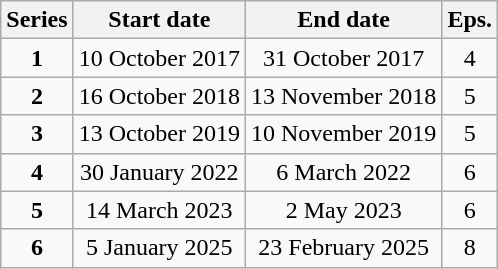<table class="wikitable" style="text-align:center;">
<tr>
<th>Series</th>
<th>Start date</th>
<th>End date</th>
<th>Eps.</th>
</tr>
<tr>
<td><strong>1</strong></td>
<td>10 October 2017</td>
<td>31 October 2017</td>
<td>4</td>
</tr>
<tr>
<td><strong>2</strong></td>
<td>16 October 2018</td>
<td>13 November 2018</td>
<td>5</td>
</tr>
<tr>
<td><strong>3</strong></td>
<td>13 October 2019</td>
<td>10 November 2019</td>
<td>5</td>
</tr>
<tr>
<td><strong>4</strong></td>
<td>30 January 2022</td>
<td>6 March 2022</td>
<td>6</td>
</tr>
<tr>
<td><strong>5</strong></td>
<td>14 March 2023</td>
<td>2 May 2023</td>
<td>6</td>
</tr>
<tr>
<td><strong>6</strong></td>
<td>5 January 2025</td>
<td>23 February 2025</td>
<td>8</td>
</tr>
</table>
